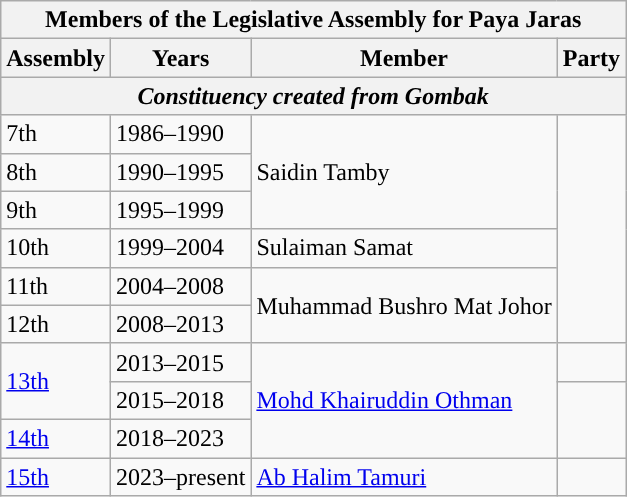<table class=wikitable>
<tr>
<th colspan=4>Members of the Legislative Assembly for Paya Jaras</th>
</tr>
<tr>
<th>Assembly</th>
<th>Years</th>
<th>Member</th>
<th>Party</th>
</tr>
<tr>
<th colspan=4 align=center><em>Constituency created from Gombak</em></th>
</tr>
<tr>
<td>7th</td>
<td>1986–1990</td>
<td rowspan=3>Saidin Tamby</td>
<td rowspan=6></td>
</tr>
<tr>
<td>8th</td>
<td>1990–1995</td>
</tr>
<tr>
<td>9th</td>
<td>1995–1999</td>
</tr>
<tr>
<td>10th</td>
<td>1999–2004</td>
<td>Sulaiman Samat</td>
</tr>
<tr>
<td>11th</td>
<td>2004–2008</td>
<td rowspan=2>Muhammad Bushro Mat Johor</td>
</tr>
<tr>
<td>12th</td>
<td>2008–2013</td>
</tr>
<tr>
<td rowspan=2><a href='#'>13th</a></td>
<td>2013–2015</td>
<td rowspan=3><a href='#'>Mohd Khairuddin Othman</a></td>
<td></td>
</tr>
<tr>
<td>2015–2018</td>
<td rowspan=2></td>
</tr>
<tr>
<td><a href='#'>14th</a></td>
<td>2018–2023</td>
</tr>
<tr>
<td><a href='#'>15th</a></td>
<td>2023–present</td>
<td><a href='#'>Ab Halim Tamuri</a></td>
<td></td>
</tr>
</table>
